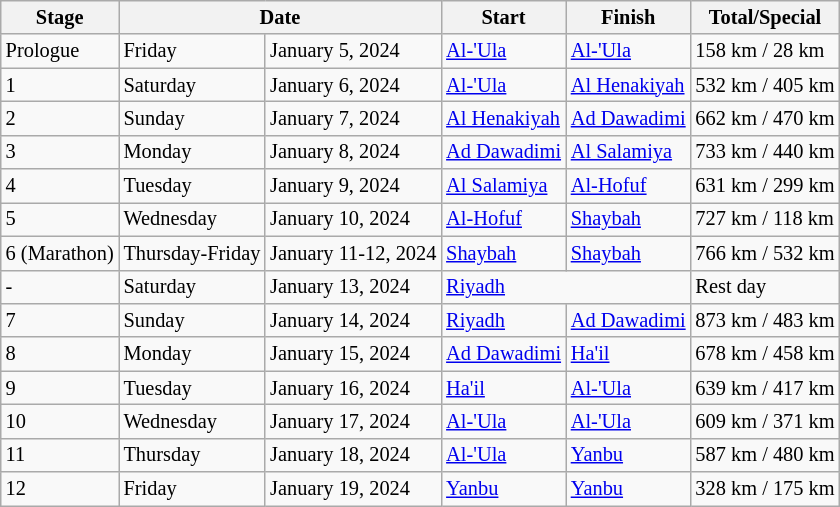<table class="wikitable" style="font-size:85%;">
<tr>
<th>Stage</th>
<th colspan=2>Date</th>
<th>Start</th>
<th>Finish</th>
<th>Total/Special</th>
</tr>
<tr>
<td>Prologue</td>
<td>Friday</td>
<td>January 5, 2024</td>
<td><a href='#'>Al-'Ula</a></td>
<td><a href='#'>Al-'Ula</a></td>
<td>158 km / 28 km</td>
</tr>
<tr>
<td>1</td>
<td>Saturday</td>
<td>January 6, 2024</td>
<td><a href='#'>Al-'Ula</a></td>
<td><a href='#'>Al Henakiyah</a></td>
<td>532 km / 405 km</td>
</tr>
<tr>
<td>2</td>
<td>Sunday</td>
<td>January 7, 2024</td>
<td><a href='#'>Al Henakiyah</a></td>
<td><a href='#'>Ad Dawadimi</a></td>
<td>662 km / 470 km</td>
</tr>
<tr>
<td>3</td>
<td>Monday</td>
<td>January 8, 2024</td>
<td><a href='#'>Ad Dawadimi</a></td>
<td><a href='#'>Al Salamiya</a></td>
<td>733 km / 440 km</td>
</tr>
<tr>
<td>4</td>
<td>Tuesday</td>
<td>January 9, 2024</td>
<td><a href='#'>Al Salamiya</a></td>
<td><a href='#'>Al-Hofuf</a></td>
<td>631 km / 299 km</td>
</tr>
<tr>
<td>5</td>
<td>Wednesday</td>
<td>January 10, 2024</td>
<td><a href='#'>Al-Hofuf</a></td>
<td><a href='#'>Shaybah</a></td>
<td>727 km / 118 km</td>
</tr>
<tr>
<td>6 (Marathon)</td>
<td>Thursday-Friday</td>
<td>January 11-12, 2024</td>
<td><a href='#'>Shaybah</a></td>
<td><a href='#'>Shaybah</a></td>
<td>766 km / 532 km</td>
</tr>
<tr>
<td>-</td>
<td>Saturday</td>
<td>January 13, 2024</td>
<td colspan=2><a href='#'>Riyadh</a></td>
<td>Rest day</td>
</tr>
<tr>
<td>7</td>
<td>Sunday</td>
<td>January 14, 2024</td>
<td><a href='#'>Riyadh</a></td>
<td><a href='#'>Ad Dawadimi</a></td>
<td>873 km / 483 km</td>
</tr>
<tr>
<td>8</td>
<td>Monday</td>
<td>January 15, 2024</td>
<td><a href='#'>Ad Dawadimi</a></td>
<td><a href='#'>Ha'il</a></td>
<td>678 km / 458 km</td>
</tr>
<tr>
<td>9</td>
<td>Tuesday</td>
<td>January 16, 2024</td>
<td><a href='#'>Ha'il</a></td>
<td><a href='#'>Al-'Ula</a></td>
<td>639 km / 417 km</td>
</tr>
<tr>
<td>10</td>
<td>Wednesday</td>
<td>January 17, 2024</td>
<td><a href='#'>Al-'Ula</a></td>
<td><a href='#'>Al-'Ula</a></td>
<td>609 km / 371 km</td>
</tr>
<tr>
<td>11</td>
<td>Thursday</td>
<td>January 18, 2024</td>
<td><a href='#'>Al-'Ula</a></td>
<td><a href='#'>Yanbu</a></td>
<td>587 km / 480 km</td>
</tr>
<tr>
<td>12</td>
<td>Friday</td>
<td>January 19, 2024</td>
<td><a href='#'>Yanbu</a></td>
<td><a href='#'>Yanbu</a></td>
<td>328 km / 175 km</td>
</tr>
</table>
